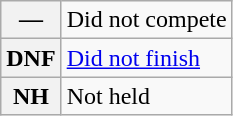<table class="wikitable">
<tr>
<th scope="row">—</th>
<td>Did not compete</td>
</tr>
<tr>
<th scope="row">DNF</th>
<td><a href='#'>Did not finish</a></td>
</tr>
<tr>
<th scope="row">NH</th>
<td>Not held</td>
</tr>
</table>
